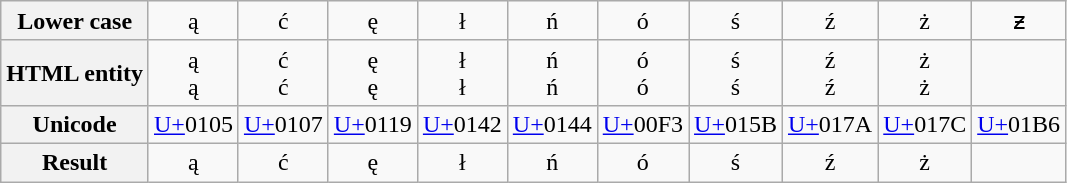<table class="wikitable">
<tr style="text-align:center; border-top:1px solid #999;">
<th>Lower case</th>
<td>ą</td>
<td>ć</td>
<td>ę</td>
<td>ł</td>
<td>ń</td>
<td>ó</td>
<td>ś</td>
<td>ź</td>
<td>ż</td>
<td>ƶ</td>
</tr>
<tr style="text-align:center; border-bottom:1px solid #999;">
<th>HTML entity</th>
<td>&#261;<br>&aogon;</td>
<td>&#263;<br>&cacute;</td>
<td>&#281;<br>&eogon;</td>
<td>&#322;<br>&lstrok;</td>
<td>&#324;<br>&nacute;</td>
<td>&#243;<br>&oacute;</td>
<td>&#347;<br>&sacute;</td>
<td>&#378;<br>&zacute;</td>
<td>&#380;<br>&zdot;</td>
<td></td>
</tr>
<tr style="text-align:center; border-bottom:1px solid #999;">
<th>Unicode</th>
<td><a href='#'>U+</a>0105</td>
<td><a href='#'>U+</a>0107</td>
<td><a href='#'>U+</a>0119</td>
<td><a href='#'>U+</a>0142</td>
<td><a href='#'>U+</a>0144</td>
<td><a href='#'>U+</a>00F3</td>
<td><a href='#'>U+</a>015B</td>
<td><a href='#'>U+</a>017A</td>
<td><a href='#'>U+</a>017C</td>
<td><a href='#'>U+</a>01B6</td>
</tr>
<tr style="text-align:center; border-bottom:1px solid #999;">
<th>Result</th>
<td>ą</td>
<td>ć</td>
<td>ę</td>
<td>ł</td>
<td>ń</td>
<td>ó</td>
<td>ś</td>
<td>ź</td>
<td>ż</td>
<td></td>
</tr>
</table>
